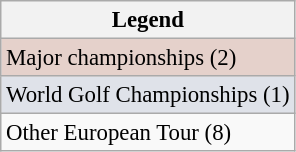<table class="wikitable" style="font-size:95%;">
<tr>
<th>Legend</th>
</tr>
<tr style="background:#e5d1cb;">
<td>Major championships (2)</td>
</tr>
<tr style="background:#dfe2e9;">
<td>World Golf Championships (1)</td>
</tr>
<tr>
<td>Other European Tour (8)</td>
</tr>
</table>
